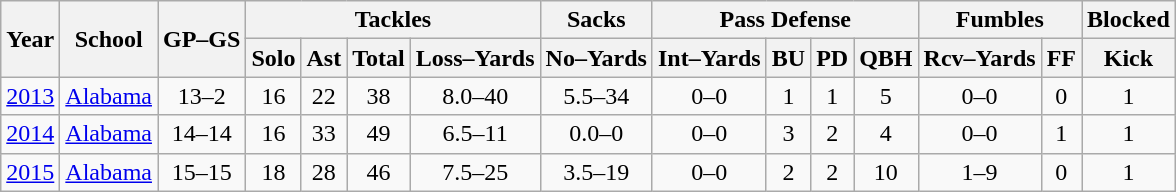<table class=wikitable style="text-align:center;">
<tr>
<th rowspan=2>Year</th>
<th rowspan=2>School</th>
<th rowspan=2>GP–GS</th>
<th colspan=4>Tackles</th>
<th>Sacks</th>
<th colspan=4>Pass Defense</th>
<th colspan=2>Fumbles</th>
<th>Blocked</th>
</tr>
<tr>
<th>Solo</th>
<th>Ast</th>
<th>Total</th>
<th>Loss–Yards</th>
<th>No–Yards</th>
<th>Int–Yards</th>
<th>BU</th>
<th>PD</th>
<th>QBH</th>
<th>Rcv–Yards</th>
<th>FF</th>
<th>Kick</th>
</tr>
<tr>
<td><a href='#'>2013</a></td>
<td><a href='#'>Alabama</a></td>
<td>13–2</td>
<td>16</td>
<td>22</td>
<td>38</td>
<td>8.0–40</td>
<td>5.5–34</td>
<td>0–0</td>
<td>1</td>
<td>1</td>
<td>5</td>
<td>0–0</td>
<td>0</td>
<td>1</td>
</tr>
<tr>
<td><a href='#'>2014</a></td>
<td><a href='#'>Alabama</a></td>
<td>14–14</td>
<td>16</td>
<td>33</td>
<td>49</td>
<td>6.5–11</td>
<td>0.0–0</td>
<td>0–0</td>
<td>3</td>
<td>2</td>
<td>4</td>
<td>0–0</td>
<td>1</td>
<td>1</td>
</tr>
<tr>
<td><a href='#'>2015</a></td>
<td><a href='#'>Alabama</a></td>
<td>15–15</td>
<td>18</td>
<td>28</td>
<td>46</td>
<td>7.5–25</td>
<td>3.5–19</td>
<td>0–0</td>
<td>2</td>
<td>2</td>
<td>10</td>
<td>1–9</td>
<td>0</td>
<td>1</td>
</tr>
</table>
